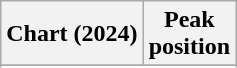<table class="wikitable plainrowheaders" style="text-align:center">
<tr>
<th scope"col">Chart (2024)</th>
<th scope"col">Peak<br>position</th>
</tr>
<tr>
</tr>
<tr>
</tr>
</table>
